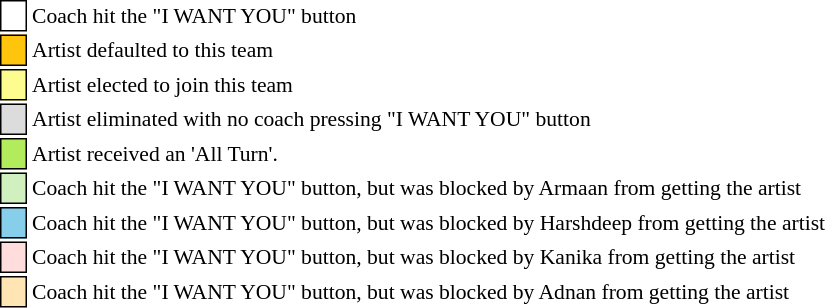<table class="toccolours" style="font-size: 90%; white-space: nowrap;">
<tr>
<td style="background-color:white; border: 1px solid black;"> <strong></strong> </td>
<td>Coach hit the "I WANT YOU" button</td>
</tr>
<tr>
<td style="background-color:#FFC40C; border: 1px solid black">    </td>
<td>Artist defaulted to this team</td>
</tr>
<tr>
<td style="background-color:#FDFC8F; border: 1px solid black;">    </td>
<td>Artist elected to join this team</td>
</tr>
<tr>
<td style="background-color:#DCDCDC; border: 1px solid black">    </td>
<td>Artist eliminated with no coach pressing "I WANT YOU" button</td>
</tr>
<tr>
<td style="background-color:#B2EC5D; border: 1px solid black">    </td>
<td>Artist received an 'All Turn'.</td>
</tr>
<tr>
<td style="background:#d0f0c0; border:1px solid black;"> <strong></strong></td>
<td>Coach hit the "I WANT YOU" button, but was blocked by Armaan from getting the artist</td>
</tr>
<tr>
<td style="background:#87ceeb; border:1px solid black;"> <strong></strong></td>
<td>Coach hit the "I WANT YOU" button, but was blocked by Harshdeep from getting the artist</td>
</tr>
<tr>
<td style="background:#ffdddd; border:1px solid black;"> <strong></strong></td>
<td>Coach hit the "I WANT YOU" button, but was blocked by Kanika from getting the artist</td>
</tr>
<tr>
<td style="background:#ffe5b4; border:1px solid black;"> <strong></strong></td>
<td>Coach hit the "I WANT YOU" button, but was blocked by Adnan from getting the artist</td>
</tr>
</table>
